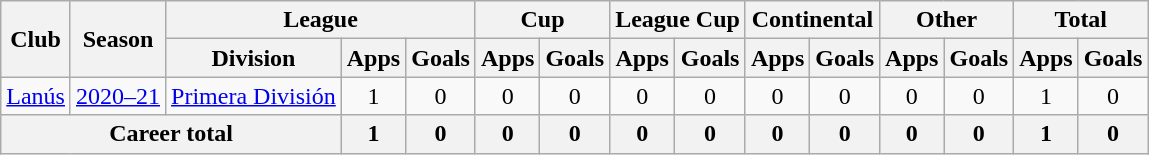<table class="wikitable" style="text-align:center">
<tr>
<th rowspan="2">Club</th>
<th rowspan="2">Season</th>
<th colspan="3">League</th>
<th colspan="2">Cup</th>
<th colspan="2">League Cup</th>
<th colspan="2">Continental</th>
<th colspan="2">Other</th>
<th colspan="2">Total</th>
</tr>
<tr>
<th>Division</th>
<th>Apps</th>
<th>Goals</th>
<th>Apps</th>
<th>Goals</th>
<th>Apps</th>
<th>Goals</th>
<th>Apps</th>
<th>Goals</th>
<th>Apps</th>
<th>Goals</th>
<th>Apps</th>
<th>Goals</th>
</tr>
<tr>
<td rowspan="1"><a href='#'>Lanús</a></td>
<td><a href='#'>2020–21</a></td>
<td rowspan="1"><a href='#'>Primera División</a></td>
<td>1</td>
<td>0</td>
<td>0</td>
<td>0</td>
<td>0</td>
<td>0</td>
<td>0</td>
<td>0</td>
<td>0</td>
<td>0</td>
<td>1</td>
<td>0</td>
</tr>
<tr>
<th colspan="3">Career total</th>
<th>1</th>
<th>0</th>
<th>0</th>
<th>0</th>
<th>0</th>
<th>0</th>
<th>0</th>
<th>0</th>
<th>0</th>
<th>0</th>
<th>1</th>
<th>0</th>
</tr>
</table>
